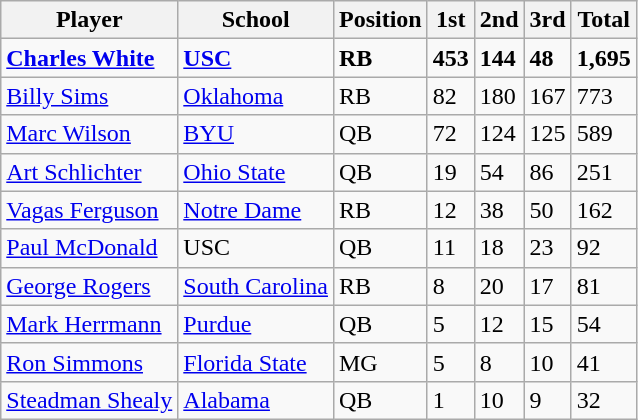<table class="wikitable">
<tr>
<th>Player</th>
<th>School</th>
<th>Position</th>
<th>1st</th>
<th>2nd</th>
<th>3rd</th>
<th>Total</th>
</tr>
<tr>
<td><strong><a href='#'>Charles White</a></strong></td>
<td><strong><a href='#'>USC</a></strong></td>
<td><strong>RB</strong></td>
<td><strong>453</strong></td>
<td><strong>144</strong></td>
<td><strong>48</strong></td>
<td><strong>1,695</strong></td>
</tr>
<tr>
<td><a href='#'>Billy Sims</a></td>
<td><a href='#'>Oklahoma</a></td>
<td>RB</td>
<td>82</td>
<td>180</td>
<td>167</td>
<td>773</td>
</tr>
<tr>
<td><a href='#'>Marc Wilson</a></td>
<td><a href='#'>BYU</a></td>
<td>QB</td>
<td>72</td>
<td>124</td>
<td>125</td>
<td>589</td>
</tr>
<tr>
<td><a href='#'>Art Schlichter</a></td>
<td><a href='#'>Ohio State</a></td>
<td>QB</td>
<td>19</td>
<td>54</td>
<td>86</td>
<td>251</td>
</tr>
<tr>
<td><a href='#'>Vagas Ferguson</a></td>
<td><a href='#'>Notre Dame</a></td>
<td>RB</td>
<td>12</td>
<td>38</td>
<td>50</td>
<td>162</td>
</tr>
<tr>
<td><a href='#'>Paul McDonald</a></td>
<td>USC</td>
<td>QB</td>
<td>11</td>
<td>18</td>
<td>23</td>
<td>92</td>
</tr>
<tr>
<td><a href='#'>George Rogers</a></td>
<td><a href='#'>South Carolina</a></td>
<td>RB</td>
<td>8</td>
<td>20</td>
<td>17</td>
<td>81</td>
</tr>
<tr>
<td><a href='#'>Mark Herrmann</a></td>
<td><a href='#'>Purdue</a></td>
<td>QB</td>
<td>5</td>
<td>12</td>
<td>15</td>
<td>54</td>
</tr>
<tr>
<td><a href='#'>Ron Simmons</a></td>
<td><a href='#'>Florida State</a></td>
<td>MG</td>
<td>5</td>
<td>8</td>
<td>10</td>
<td>41</td>
</tr>
<tr>
<td><a href='#'>Steadman Shealy</a></td>
<td><a href='#'>Alabama</a></td>
<td>QB</td>
<td>1</td>
<td>10</td>
<td>9</td>
<td>32</td>
</tr>
</table>
